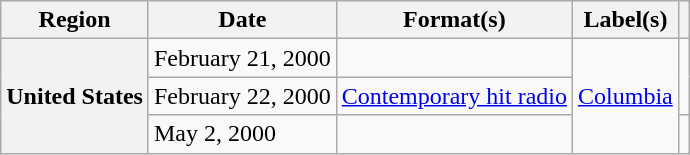<table class="wikitable plainrowheaders">
<tr>
<th scope="col">Region</th>
<th scope="col">Date</th>
<th scope="col">Format(s)</th>
<th scope="col">Label(s)</th>
<th scope="col"></th>
</tr>
<tr>
<th rowspan="3" scope="row">United States</th>
<td>February 21, 2000</td>
<td></td>
<td rowspan="3"><a href='#'>Columbia</a></td>
<td rowspan="2"></td>
</tr>
<tr>
<td>February 22, 2000</td>
<td><a href='#'>Contemporary hit radio</a></td>
</tr>
<tr>
<td>May 2, 2000</td>
<td></td>
<td></td>
</tr>
</table>
